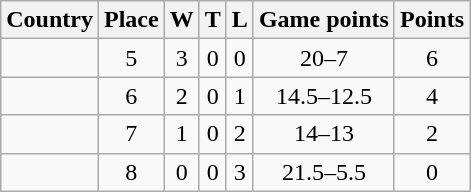<table class="wikitable sortable" style="text-align:center">
<tr>
<th>Country</th>
<th>Place</th>
<th>W</th>
<th>T</th>
<th>L</th>
<th>Game points</th>
<th>Points</th>
</tr>
<tr>
<td align=left></td>
<td>5</td>
<td>3</td>
<td>0</td>
<td>0</td>
<td>20–7</td>
<td>6</td>
</tr>
<tr>
<td align=left></td>
<td>6</td>
<td>2</td>
<td>0</td>
<td>1</td>
<td>14.5–12.5</td>
<td>4</td>
</tr>
<tr>
<td align=left></td>
<td>7</td>
<td>1</td>
<td>0</td>
<td>2</td>
<td>14–13</td>
<td>2</td>
</tr>
<tr>
<td align=left></td>
<td>8</td>
<td>0</td>
<td>0</td>
<td>3</td>
<td>21.5–5.5</td>
<td>0</td>
</tr>
</table>
